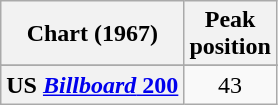<table class="wikitable sortable plainrowheaders">
<tr>
<th scope="col">Chart (1967)</th>
<th scope="col">Peak<br>position</th>
</tr>
<tr>
</tr>
<tr>
</tr>
<tr>
<th scope="row">US <a href='#'><em>Billboard</em> 200</a></th>
<td align="center">43</td>
</tr>
</table>
